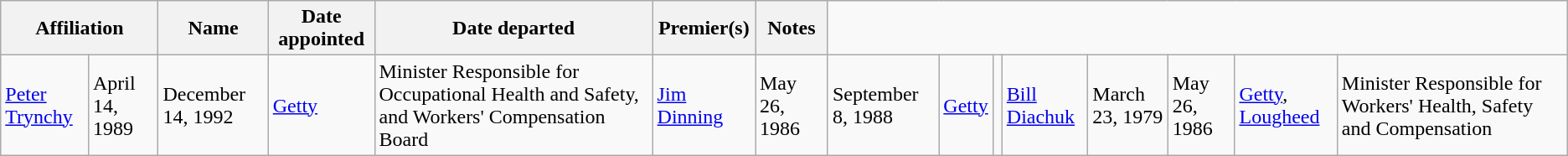<table class="wikitable">
<tr>
<th colspan="2">Affiliation</th>
<th>Name</th>
<th>Date appointed</th>
<th>Date departed</th>
<th>Premier(s)</th>
<th>Notes</th>
</tr>
<tr>
<td><a href='#'>Peter Trynchy</a></td>
<td>April 14, 1989</td>
<td>December 14, 1992</td>
<td><a href='#'>Getty</a></td>
<td>Minister Responsible for Occupational Health and Safety, and Workers' Compensation Board<br></td>
<td><a href='#'>Jim Dinning</a></td>
<td>May 26, 1986</td>
<td>September 8, 1988</td>
<td><a href='#'>Getty</a></td>
<td><br></td>
<td><a href='#'>Bill Diachuk</a></td>
<td>March 23, 1979</td>
<td>May 26, 1986</td>
<td><a href='#'>Getty</a>, <a href='#'>Lougheed</a></td>
<td>Minister Responsible for Workers' Health, Safety and Compensation</td>
</tr>
</table>
